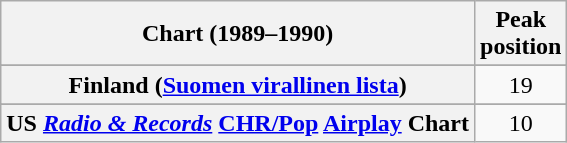<table class="wikitable sortable plainrowheaders">
<tr>
<th scope="col">Chart (1989–1990)</th>
<th scope="col">Peak<br>position</th>
</tr>
<tr>
</tr>
<tr>
</tr>
<tr>
</tr>
<tr>
</tr>
<tr>
<th scope="row">Finland (<a href='#'>Suomen virallinen lista</a>)</th>
<td align="center">19</td>
</tr>
<tr>
</tr>
<tr>
</tr>
<tr>
</tr>
<tr>
</tr>
<tr>
</tr>
<tr>
<th scope="row">US <em><a href='#'>Radio & Records</a></em> <a href='#'>CHR/Pop</a> <a href='#'>Airplay</a> Chart</th>
<td align="center">10</td>
</tr>
</table>
